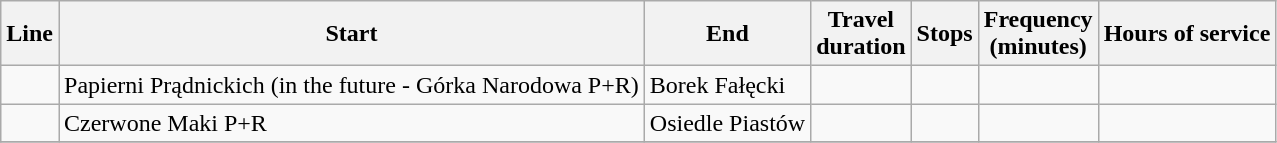<table class="wikitable">
<tr>
<th>Line</th>
<th>Start</th>
<th>End</th>
<th>Travel<br>duration</th>
<th>Stops</th>
<th>Frequency<br>(minutes)</th>
<th>Hours of service</th>
</tr>
<tr>
<td></td>
<td>Papierni Prądnickich (in the future - Górka Narodowa P+R)</td>
<td>Borek Fałęcki</td>
<td></td>
<td></td>
<td></td>
<td></td>
</tr>
<tr>
<td></td>
<td>Czerwone Maki P+R</td>
<td>Osiedle Piastów</td>
<td></td>
<td></td>
<td></td>
<td></td>
</tr>
<tr>
</tr>
</table>
